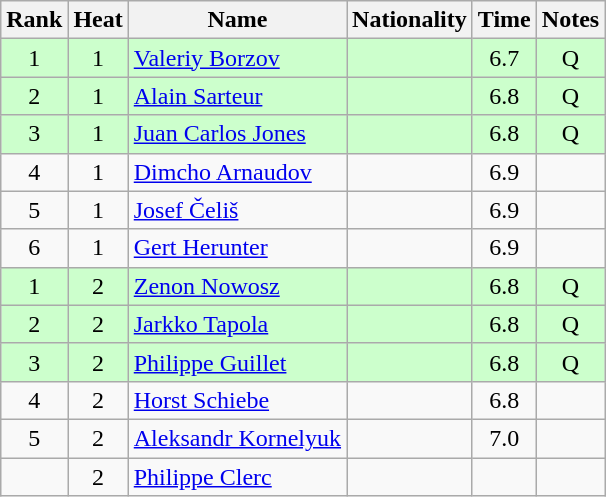<table class="wikitable sortable" style="text-align:center">
<tr>
<th>Rank</th>
<th>Heat</th>
<th>Name</th>
<th>Nationality</th>
<th>Time</th>
<th>Notes</th>
</tr>
<tr bgcolor=ccffcc>
<td>1</td>
<td>1</td>
<td align="left"><a href='#'>Valeriy Borzov</a></td>
<td align=left></td>
<td>6.7</td>
<td>Q</td>
</tr>
<tr bgcolor=ccffcc>
<td>2</td>
<td>1</td>
<td align="left"><a href='#'>Alain Sarteur</a></td>
<td align=left></td>
<td>6.8</td>
<td>Q</td>
</tr>
<tr bgcolor=ccffcc>
<td>3</td>
<td>1</td>
<td align="left"><a href='#'>Juan Carlos Jones</a></td>
<td align=left></td>
<td>6.8</td>
<td>Q</td>
</tr>
<tr>
<td>4</td>
<td>1</td>
<td align="left"><a href='#'>Dimcho Arnaudov</a></td>
<td align=left></td>
<td>6.9</td>
<td></td>
</tr>
<tr>
<td>5</td>
<td>1</td>
<td align="left"><a href='#'>Josef Čeliš</a></td>
<td align=left></td>
<td>6.9</td>
<td></td>
</tr>
<tr>
<td>6</td>
<td>1</td>
<td align="left"><a href='#'>Gert Herunter</a></td>
<td align=left></td>
<td>6.9</td>
<td></td>
</tr>
<tr bgcolor=ccffcc>
<td>1</td>
<td>2</td>
<td align="left"><a href='#'>Zenon Nowosz</a></td>
<td align=left></td>
<td>6.8</td>
<td>Q</td>
</tr>
<tr bgcolor=ccffcc>
<td>2</td>
<td>2</td>
<td align="left"><a href='#'>Jarkko Tapola</a></td>
<td align=left></td>
<td>6.8</td>
<td>Q</td>
</tr>
<tr bgcolor=ccffcc>
<td>3</td>
<td>2</td>
<td align="left"><a href='#'>Philippe Guillet</a></td>
<td align=left></td>
<td>6.8</td>
<td>Q</td>
</tr>
<tr>
<td>4</td>
<td>2</td>
<td align="left"><a href='#'>Horst Schiebe</a></td>
<td align=left></td>
<td>6.8</td>
<td></td>
</tr>
<tr>
<td>5</td>
<td>2</td>
<td align="left"><a href='#'>Aleksandr Kornelyuk</a></td>
<td align=left></td>
<td>7.0</td>
<td></td>
</tr>
<tr>
<td></td>
<td>2</td>
<td align="left"><a href='#'>Philippe Clerc</a></td>
<td align=left></td>
<td></td>
<td></td>
</tr>
</table>
